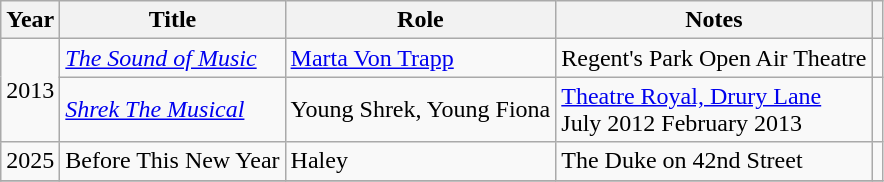<table class="wikitable">
<tr>
<th>Year</th>
<th>Title</th>
<th>Role</th>
<th>Notes</th>
<th></th>
</tr>
<tr>
<td rowspan="2">2013</td>
<td><em><a href='#'>The Sound of Music</a></em></td>
<td><a href='#'>Marta Von Trapp</a></td>
<td>Regent's Park Open Air Theatre</td>
<td></td>
</tr>
<tr>
<td><em><a href='#'>Shrek The Musical</a></em></td>
<td>Young Shrek, Young Fiona</td>
<td><a href='#'>Theatre Royal, Drury Lane</a><br>July 2012  February 2013</td>
<td></td>
</tr>
<tr>
<td rowspan="1">2025</td>
<td>Before This New Year</td>
<td>Haley</td>
<td>The Duke on 42nd Street</td>
<td></td>
</tr>
<tr>
</tr>
</table>
